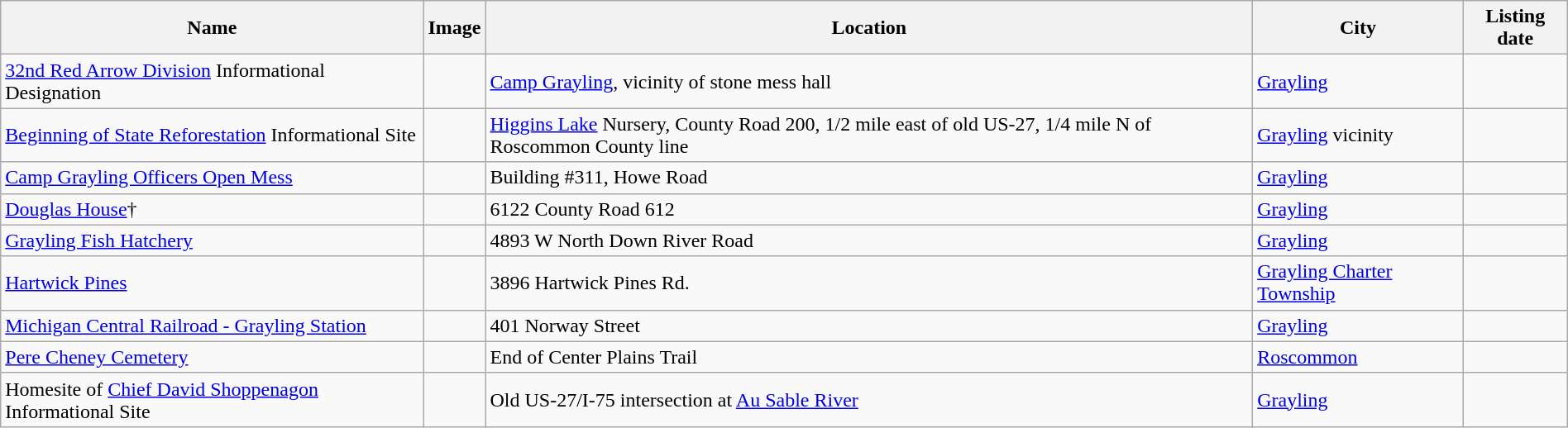<table class="wikitable sortable" style="width:100%">
<tr>
<th>Name</th>
<th>Image</th>
<th>Location</th>
<th>City</th>
<th>Listing date</th>
</tr>
<tr>
<td><a href='#'>32nd Red Arrow Division</a> Informational Designation</td>
<td></td>
<td><a href='#'>Camp Grayling</a>, vicinity of stone mess hall</td>
<td><a href='#'>Grayling</a></td>
<td></td>
</tr>
<tr>
<td><a href='#'>Beginning of State Reforestation</a> Informational Site</td>
<td></td>
<td><a href='#'>Higgins Lake</a> Nursery, County Road 200, 1/2 mile east of old US-27, 1/4 mile N of Roscommon County line</td>
<td><a href='#'>Grayling</a> vicinity</td>
<td></td>
</tr>
<tr>
<td><a href='#'>Camp Grayling Officers Open Mess</a></td>
<td></td>
<td>Building #311, Howe Road</td>
<td><a href='#'>Grayling</a></td>
<td></td>
</tr>
<tr>
<td><a href='#'>Douglas House</a>†</td>
<td></td>
<td>6122 County Road 612</td>
<td><a href='#'>Grayling</a></td>
<td></td>
</tr>
<tr>
<td><a href='#'>Grayling Fish Hatchery</a></td>
<td></td>
<td>4893 W North Down River Road</td>
<td><a href='#'>Grayling</a></td>
<td></td>
</tr>
<tr>
<td><a href='#'>Hartwick Pines</a></td>
<td></td>
<td>3896 Hartwick Pines Rd.</td>
<td><a href='#'>Grayling Charter Township</a></td>
<td></td>
</tr>
<tr>
<td><a href='#'>Michigan Central Railroad - Grayling Station</a></td>
<td></td>
<td>401 Norway Street</td>
<td><a href='#'>Grayling</a></td>
<td></td>
</tr>
<tr>
<td><a href='#'>Pere Cheney Cemetery</a></td>
<td></td>
<td>End of Center Plains Trail</td>
<td><a href='#'>Roscommon</a></td>
<td></td>
</tr>
<tr>
<td>Homesite of <a href='#'>Chief David Shoppenagon</a> Informational Site</td>
<td></td>
<td>Old US-27/I-75 intersection at <a href='#'>Au Sable River</a></td>
<td><a href='#'>Grayling</a></td>
<td></td>
</tr>
</table>
